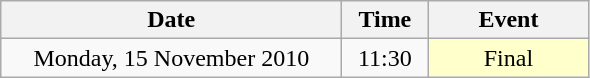<table class = "wikitable" style="text-align:center;">
<tr>
<th width=220>Date</th>
<th width=50>Time</th>
<th width=100>Event</th>
</tr>
<tr>
<td>Monday, 15 November 2010</td>
<td>11:30</td>
<td bgcolor=ffffcc>Final</td>
</tr>
</table>
